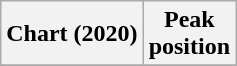<table class="wikitable sortable plainrowheaders" style="text-align:center">
<tr>
<th scope="col">Chart (2020)</th>
<th scope="col">Peak<br> position</th>
</tr>
<tr>
</tr>
</table>
